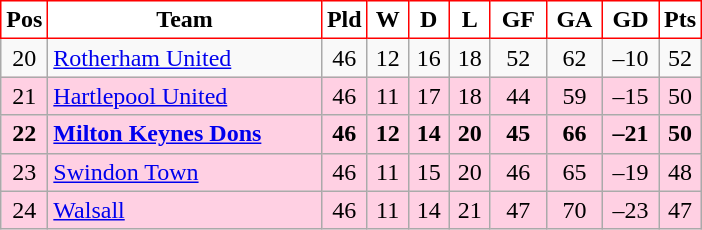<table class="wikitable" style="text-align: center;">
<tr>
<th width=20 style="background:#FFFFFF; color:black; border:1px solid red;">Pos</th>
<th width=175 style="background:#FFFFFF; color:black; border:1px solid red;">Team</th>
<th width=20 style="background:#FFFFFF; color:black; border:1px solid red;">Pld</th>
<th width=20 style="background:#FFFFFF; color:black; border:1px solid red;">W</th>
<th width=20 style="background:#FFFFFF; color:black; border:1px solid red;">D</th>
<th width=20 style="background:#FFFFFF; color:black; border:1px solid red;">L</th>
<th width=30 style="background:#FFFFFF; color:black; border:1px solid red;">GF</th>
<th width=30 style="background:#FFFFFF; color:black; border:1px solid red;">GA</th>
<th width=30 style="background:#FFFFFF; color:black; border:1px solid red;">GD</th>
<th width=20 style="background:#FFFFFF; color:black; border:1px solid red;">Pts</th>
</tr>
<tr>
<td>20</td>
<td align=left><a href='#'>Rotherham United</a></td>
<td>46</td>
<td>12</td>
<td>16</td>
<td>18</td>
<td>52</td>
<td>62</td>
<td>–10</td>
<td>52</td>
</tr>
<tr bgcolor="#ffd0e3">
<td>21</td>
<td align=left><a href='#'>Hartlepool United</a></td>
<td>46</td>
<td>11</td>
<td>17</td>
<td>18</td>
<td>44</td>
<td>59</td>
<td>–15</td>
<td>50</td>
</tr>
<tr bgcolor="#ffd0e3">
<td><strong>22</strong></td>
<td align=left><strong><a href='#'>Milton Keynes Dons</a></strong></td>
<td><strong>46</strong></td>
<td><strong>12</strong></td>
<td><strong>14</strong></td>
<td><strong>20</strong></td>
<td><strong>45</strong></td>
<td><strong>66</strong></td>
<td><strong>–21</strong></td>
<td><strong>50</strong></td>
</tr>
<tr bgcolor="#ffd0e3">
<td>23</td>
<td align=left><a href='#'>Swindon Town</a></td>
<td>46</td>
<td>11</td>
<td>15</td>
<td>20</td>
<td>46</td>
<td>65</td>
<td>–19</td>
<td>48</td>
</tr>
<tr bgcolor="#ffd0e3">
<td>24</td>
<td align=left><a href='#'>Walsall</a></td>
<td>46</td>
<td>11</td>
<td>14</td>
<td>21</td>
<td>47</td>
<td>70</td>
<td>–23</td>
<td>47</td>
</tr>
</table>
